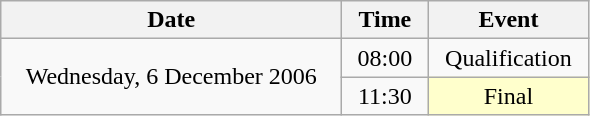<table class = "wikitable" style="text-align:center;">
<tr>
<th width=220>Date</th>
<th width=50>Time</th>
<th width=100>Event</th>
</tr>
<tr>
<td rowspan=2>Wednesday, 6 December 2006</td>
<td>08:00</td>
<td>Qualification</td>
</tr>
<tr>
<td>11:30</td>
<td bgcolor=ffffcc>Final</td>
</tr>
</table>
